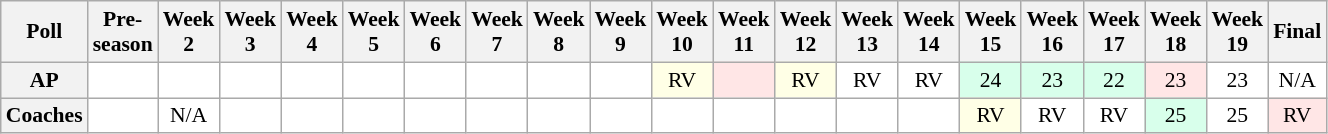<table class="wikitable" style="white-space:nowrap;font-size:90%">
<tr>
<th>Poll</th>
<th>Pre-<br>season</th>
<th>Week<br>2</th>
<th>Week<br>3</th>
<th>Week<br>4</th>
<th>Week<br>5</th>
<th>Week<br>6</th>
<th>Week<br>7</th>
<th>Week<br>8</th>
<th>Week<br>9</th>
<th>Week<br>10</th>
<th>Week<br>11</th>
<th>Week<br>12</th>
<th>Week<br>13</th>
<th>Week<br>14</th>
<th>Week<br>15</th>
<th>Week<br>16</th>
<th>Week<br>17</th>
<th>Week<br>18</th>
<th>Week<br>19</th>
<th>Final</th>
</tr>
<tr style="text-align:center;">
<th>AP</th>
<td style="background:#FFF;"></td>
<td style="background:#FFF;"></td>
<td style="background:#FFF;"></td>
<td style="background:#FFF;"></td>
<td style="background:#FFF;"></td>
<td style="background:#FFF;"></td>
<td style="background:#FFF;"></td>
<td style="background:#FFF;"></td>
<td style="background:#FFF;"></td>
<td style="background:#FFFFE6;">RV</td>
<td style="background:#FFE6E6;"></td>
<td style="background:#FFFFE6;">RV</td>
<td style="background:#FFF;">RV</td>
<td style="background:#FFF;">RV</td>
<td style="background:#D8FFEB;">24</td>
<td style="background:#D8FFEB;">23</td>
<td style="background:#D8FFEB;">22</td>
<td style="background:#FFE6E6;">23</td>
<td style="background:#FFF;">23</td>
<td style="background:#FFF;">N/A</td>
</tr>
<tr style="text-align:center;">
<th>Coaches</th>
<td style="background:#FFF;"></td>
<td style="background:#FFF;">N/A</td>
<td style="background:#FFF;"></td>
<td style="background:#FFF;"></td>
<td style="background:#FFF;"></td>
<td style="background:#FFF;"></td>
<td style="background:#FFF;"></td>
<td style="background:#FFF;"></td>
<td style="background:#FFF;"></td>
<td style="background:#FFF;"></td>
<td style="background:#FFF;"></td>
<td style="background:#FFF;"></td>
<td style="background:#FFF;"></td>
<td style="background:#FFF;"></td>
<td style="background:#FFFFE6;">RV</td>
<td style="background:#FFF;">RV</td>
<td style="background:#FFF;">RV</td>
<td style="background:#D8FFEB;">25</td>
<td style="background:#FFF;">25</td>
<td style="background:#FFE6E6;">RV</td>
</tr>
</table>
